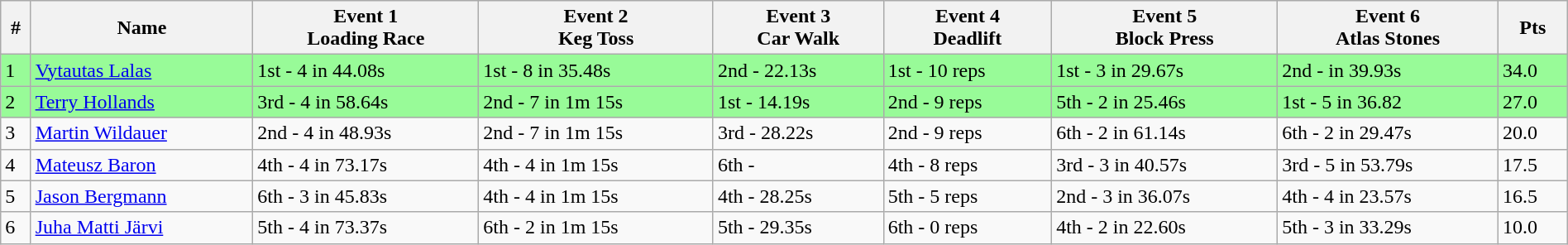<table class="wikitable sortable" style="display: inline-table; width: 100%;">
<tr>
<th>#</th>
<th>Name</th>
<th>Event 1<br>Loading Race</th>
<th>Event 2<br>Keg Toss</th>
<th>Event 3<br>Car Walk</th>
<th>Event 4<br>Deadlift</th>
<th>Event 5<br>Block Press</th>
<th>Event 6<br>Atlas Stones</th>
<th>Pts</th>
</tr>
<tr style="background:palegreen">
<td>1</td>
<td> <a href='#'>Vytautas Lalas</a></td>
<td>1st - 4 in 44.08s</td>
<td>1st - 8 in 35.48s</td>
<td>2nd - 22.13s</td>
<td>1st - 10 reps</td>
<td>1st - 3 in 29.67s</td>
<td>2nd -  in 39.93s</td>
<td>34.0</td>
</tr>
<tr style="background:palegreen">
<td>2</td>
<td> <a href='#'>Terry Hollands</a></td>
<td>3rd - 4 in 58.64s</td>
<td>2nd - 7 in 1m 15s</td>
<td>1st - 14.19s</td>
<td>2nd - 9 reps</td>
<td>5th - 2 in 25.46s</td>
<td>1st - 5 in 36.82</td>
<td>27.0</td>
</tr>
<tr>
<td>3</td>
<td> <a href='#'>Martin Wildauer</a></td>
<td>2nd - 4 in 48.93s</td>
<td>2nd - 7 in 1m 15s</td>
<td>3rd - 28.22s</td>
<td>2nd - 9 reps</td>
<td>6th - 2 in 61.14s</td>
<td>6th - 2 in 29.47s</td>
<td>20.0</td>
</tr>
<tr>
<td>4</td>
<td> <a href='#'>Mateusz Baron</a></td>
<td>4th - 4 in 73.17s</td>
<td>4th - 4 in 1m 15s</td>
<td>6th - </td>
<td>4th - 8 reps</td>
<td>3rd - 3 in 40.57s</td>
<td>3rd - 5 in 53.79s</td>
<td>17.5</td>
</tr>
<tr>
<td>5</td>
<td> <a href='#'>Jason Bergmann</a></td>
<td>6th - 3 in 45.83s</td>
<td>4th - 4 in 1m 15s</td>
<td>4th - 28.25s</td>
<td>5th - 5 reps</td>
<td>2nd - 3 in 36.07s</td>
<td>4th - 4 in 23.57s</td>
<td>16.5</td>
</tr>
<tr>
<td>6</td>
<td> <a href='#'>Juha Matti Järvi</a></td>
<td>5th - 4 in 73.37s</td>
<td>6th - 2 in 1m 15s</td>
<td>5th - 29.35s</td>
<td>6th - 0 reps</td>
<td>4th - 2 in 22.60s</td>
<td>5th - 3 in 33.29s</td>
<td>10.0</td>
</tr>
</table>
